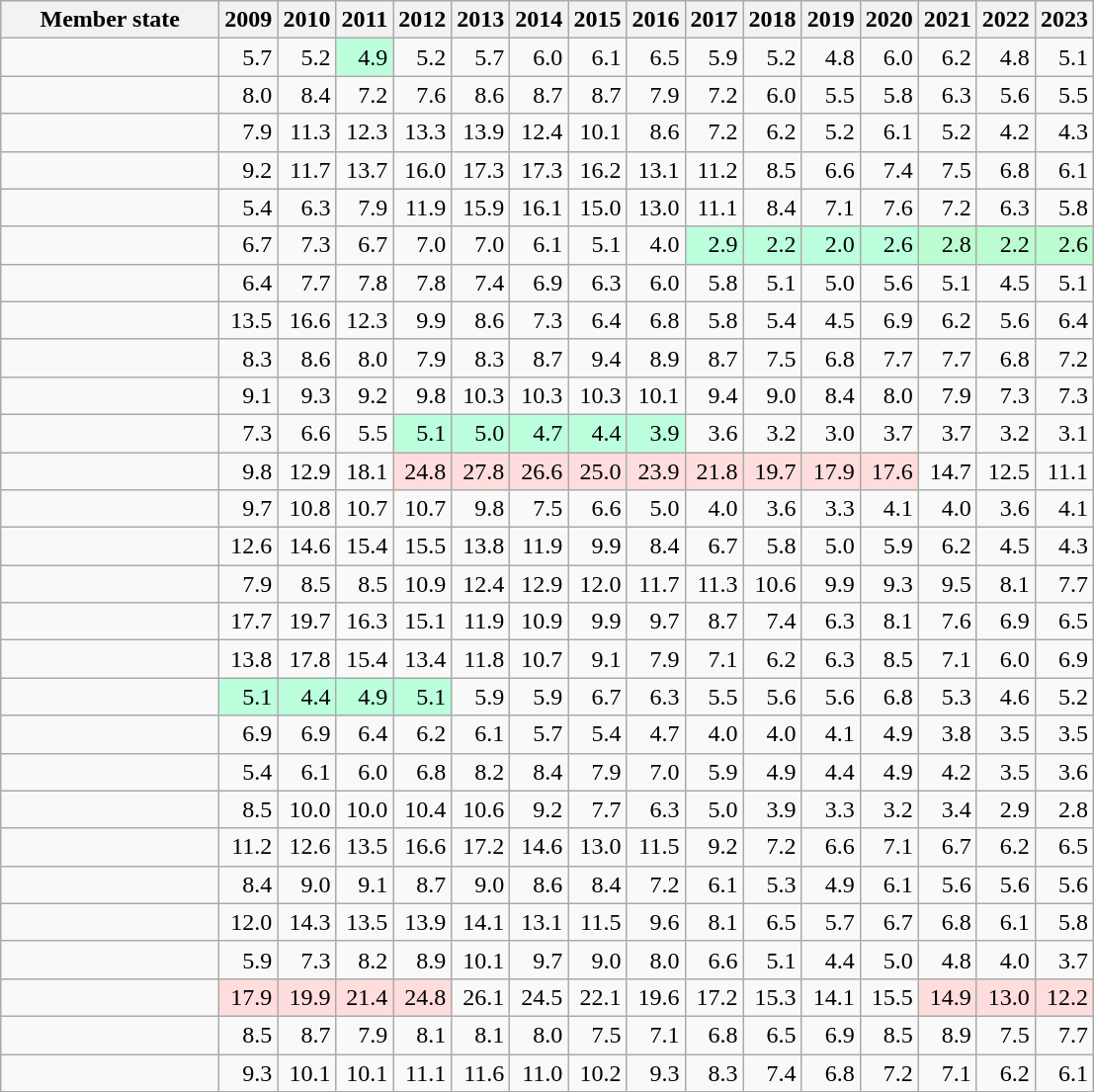<table class="wikitable mw-collapsible sortable" style="text-align: right;">
<tr>
<th style="width:140px;">Member state</th>
<th data-sort-type="number">2009</th>
<th data-sort-type="number">2010</th>
<th data-sort-type="number">2011</th>
<th data-sort-type="number">2012</th>
<th data-sort-type="number">2013</th>
<th data-sort-type="number">2014</th>
<th data-sort-type="number">2015</th>
<th data-sort-type="number">2016</th>
<th data-sort-type="number">2017</th>
<th data-sort-type="number">2018</th>
<th data-sort-type="number">2019</th>
<th data-sort-type="number">2020</th>
<th data-sort-type="number">2021</th>
<th data-sort-type="number">2022</th>
<th data-sort-type="number">2023</th>
</tr>
<tr>
<td style="text-align:left;"></td>
<td>5.7</td>
<td>5.2</td>
<td bgcolor=#BBFFDD>4.9</td>
<td>5.2</td>
<td>5.7</td>
<td>6.0</td>
<td>6.1</td>
<td>6.5</td>
<td>5.9</td>
<td>5.2</td>
<td>4.8</td>
<td>6.0</td>
<td>6.2</td>
<td>4.8</td>
<td>5.1</td>
</tr>
<tr>
<td style="text-align:left;"></td>
<td>8.0</td>
<td>8.4</td>
<td>7.2</td>
<td>7.6</td>
<td>8.6</td>
<td>8.7</td>
<td>8.7</td>
<td>7.9</td>
<td>7.2</td>
<td>6.0</td>
<td>5.5</td>
<td>5.8</td>
<td>6.3</td>
<td>5.6</td>
<td>5.5</td>
</tr>
<tr>
<td style="text-align:left;"></td>
<td>7.9</td>
<td>11.3</td>
<td>12.3</td>
<td>13.3</td>
<td>13.9</td>
<td>12.4</td>
<td>10.1</td>
<td>8.6</td>
<td>7.2</td>
<td>6.2</td>
<td>5.2</td>
<td>6.1</td>
<td>5.2</td>
<td>4.2</td>
<td>4.3</td>
</tr>
<tr>
<td style="text-align:left;"></td>
<td>9.2</td>
<td>11.7</td>
<td>13.7</td>
<td>16.0</td>
<td>17.3</td>
<td>17.3</td>
<td>16.2</td>
<td>13.1</td>
<td>11.2</td>
<td>8.5</td>
<td>6.6</td>
<td>7.4</td>
<td>7.5</td>
<td>6.8</td>
<td>6.1</td>
</tr>
<tr>
<td style="text-align:left;"></td>
<td>5.4</td>
<td>6.3</td>
<td>7.9</td>
<td>11.9</td>
<td>15.9</td>
<td>16.1</td>
<td>15.0</td>
<td>13.0</td>
<td>11.1</td>
<td>8.4</td>
<td>7.1</td>
<td>7.6</td>
<td>7.2</td>
<td>6.3</td>
<td>5.8</td>
</tr>
<tr>
<td style="text-align:left;"></td>
<td>6.7</td>
<td>7.3</td>
<td>6.7</td>
<td>7.0</td>
<td>7.0</td>
<td>6.1</td>
<td>5.1</td>
<td>4.0</td>
<td bgcolor=#BBFFDD>2.9</td>
<td bgcolor=#BBFFDD>2.2</td>
<td bgcolor=#BBFFDD>2.0</td>
<td bgcolor=#BBFFDD>2.6</td>
<td bgcolor=#BBFFDDD>2.8</td>
<td bgcolor=#BBFFDDD>2.2</td>
<td bgcolor=#BBFFDDD>2.6</td>
</tr>
<tr>
<td style="text-align:left;"></td>
<td>6.4</td>
<td>7.7</td>
<td>7.8</td>
<td>7.8</td>
<td>7.4</td>
<td>6.9</td>
<td>6.3</td>
<td>6.0</td>
<td>5.8</td>
<td>5.1</td>
<td>5.0</td>
<td>5.6</td>
<td>5.1</td>
<td>4.5</td>
<td>5.1</td>
</tr>
<tr>
<td style="text-align:left;"></td>
<td>13.5</td>
<td>16.6</td>
<td>12.3</td>
<td>9.9</td>
<td>8.6</td>
<td>7.3</td>
<td>6.4</td>
<td>6.8</td>
<td>5.8</td>
<td>5.4</td>
<td>4.5</td>
<td>6.9</td>
<td>6.2</td>
<td>5.6</td>
<td>6.4</td>
</tr>
<tr>
<td style="text-align:left;"></td>
<td>8.3</td>
<td>8.6</td>
<td>8.0</td>
<td>7.9</td>
<td>8.3</td>
<td>8.7</td>
<td>9.4</td>
<td>8.9</td>
<td>8.7</td>
<td>7.5</td>
<td>6.8</td>
<td>7.7</td>
<td>7.7</td>
<td>6.8</td>
<td>7.2</td>
</tr>
<tr>
<td style="text-align:left;"></td>
<td>9.1</td>
<td>9.3</td>
<td>9.2</td>
<td>9.8</td>
<td>10.3</td>
<td>10.3</td>
<td>10.3</td>
<td>10.1</td>
<td>9.4</td>
<td>9.0</td>
<td>8.4</td>
<td>8.0</td>
<td>7.9</td>
<td>7.3</td>
<td>7.3</td>
</tr>
<tr>
<td style="text-align:left;"></td>
<td>7.3</td>
<td>6.6</td>
<td>5.5</td>
<td bgcolor=#BBFFDD>5.1</td>
<td bgcolor=#BBFFDD>5.0</td>
<td bgcolor=#BBFFDD>4.7</td>
<td bgcolor=#BBFFDD>4.4</td>
<td bgcolor=#BBFFDD>3.9</td>
<td>3.6</td>
<td>3.2</td>
<td>3.0</td>
<td>3.7</td>
<td>3.7</td>
<td>3.2</td>
<td>3.1</td>
</tr>
<tr>
<td style="text-align:left;"></td>
<td>9.8</td>
<td>12.9</td>
<td>18.1</td>
<td bgcolor=#FFDDDD>24.8</td>
<td bgcolor=#FFDDDD>27.8</td>
<td bgcolor=#FFDDDD>26.6</td>
<td bgcolor=#FFDDDD>25.0</td>
<td bgcolor=#FFDDDD>23.9</td>
<td bgcolor=#FFDDDD>21.8</td>
<td bgcolor=#FFDDDD>19.7</td>
<td bgcolor=#FFDDDD>17.9</td>
<td bgcolor=#FFDDDD>17.6</td>
<td>14.7</td>
<td>12.5</td>
<td>11.1</td>
</tr>
<tr>
<td style="text-align:left;"></td>
<td>9.7</td>
<td>10.8</td>
<td>10.7</td>
<td>10.7</td>
<td>9.8</td>
<td>7.5</td>
<td>6.6</td>
<td>5.0</td>
<td>4.0</td>
<td>3.6</td>
<td>3.3</td>
<td>4.1</td>
<td>4.0</td>
<td>3.6</td>
<td>4.1</td>
</tr>
<tr>
<td style="text-align:left;"></td>
<td>12.6</td>
<td>14.6</td>
<td>15.4</td>
<td>15.5</td>
<td>13.8</td>
<td>11.9</td>
<td>9.9</td>
<td>8.4</td>
<td>6.7</td>
<td>5.8</td>
<td>5.0</td>
<td>5.9</td>
<td>6.2</td>
<td>4.5</td>
<td>4.3</td>
</tr>
<tr>
<td style="text-align:left;"></td>
<td>7.9</td>
<td>8.5</td>
<td>8.5</td>
<td>10.9</td>
<td>12.4</td>
<td>12.9</td>
<td>12.0</td>
<td>11.7</td>
<td>11.3</td>
<td>10.6</td>
<td>9.9</td>
<td>9.3</td>
<td>9.5</td>
<td>8.1</td>
<td>7.7</td>
</tr>
<tr>
<td style="text-align:left;"></td>
<td>17.7</td>
<td>19.7</td>
<td>16.3</td>
<td>15.1</td>
<td>11.9</td>
<td>10.9</td>
<td>9.9</td>
<td>9.7</td>
<td>8.7</td>
<td>7.4</td>
<td>6.3</td>
<td>8.1</td>
<td>7.6</td>
<td>6.9</td>
<td>6.5</td>
</tr>
<tr>
<td style="text-align:left;"></td>
<td>13.8</td>
<td>17.8</td>
<td>15.4</td>
<td>13.4</td>
<td>11.8</td>
<td>10.7</td>
<td>9.1</td>
<td>7.9</td>
<td>7.1</td>
<td>6.2</td>
<td>6.3</td>
<td>8.5</td>
<td>7.1</td>
<td>6.0</td>
<td>6.9</td>
</tr>
<tr>
<td style="text-align:left;"></td>
<td bgcolor=#BBFFDD>5.1</td>
<td bgcolor=#BBFFDD>4.4</td>
<td bgcolor=#BBFFDD>4.9</td>
<td bgcolor=#BBFFDD>5.1</td>
<td>5.9</td>
<td>5.9</td>
<td>6.7</td>
<td>6.3</td>
<td>5.5</td>
<td>5.6</td>
<td>5.6</td>
<td>6.8</td>
<td>5.3</td>
<td>4.6</td>
<td>5.2</td>
</tr>
<tr>
<td style="text-align:left;"></td>
<td>6.9</td>
<td>6.9</td>
<td>6.4</td>
<td>6.2</td>
<td>6.1</td>
<td>5.7</td>
<td>5.4</td>
<td>4.7</td>
<td>4.0</td>
<td>4.0</td>
<td>4.1</td>
<td>4.9</td>
<td>3.8</td>
<td>3.5</td>
<td>3.5</td>
</tr>
<tr>
<td style="text-align:left;"></td>
<td>5.4</td>
<td>6.1</td>
<td>6.0</td>
<td>6.8</td>
<td>8.2</td>
<td>8.4</td>
<td>7.9</td>
<td>7.0</td>
<td>5.9</td>
<td>4.9</td>
<td>4.4</td>
<td>4.9</td>
<td>4.2</td>
<td>3.5</td>
<td>3.6</td>
</tr>
<tr>
<td style="text-align:left;"></td>
<td>8.5</td>
<td>10.0</td>
<td>10.0</td>
<td>10.4</td>
<td>10.6</td>
<td>9.2</td>
<td>7.7</td>
<td>6.3</td>
<td>5.0</td>
<td>3.9</td>
<td>3.3</td>
<td>3.2</td>
<td>3.4</td>
<td>2.9</td>
<td>2.8</td>
</tr>
<tr>
<td style="text-align:left;"></td>
<td>11.2</td>
<td>12.6</td>
<td>13.5</td>
<td>16.6</td>
<td>17.2</td>
<td>14.6</td>
<td>13.0</td>
<td>11.5</td>
<td>9.2</td>
<td>7.2</td>
<td>6.6</td>
<td>7.1</td>
<td>6.7</td>
<td>6.2</td>
<td>6.5</td>
</tr>
<tr>
<td style="text-align:left;"></td>
<td>8.4</td>
<td>9.0</td>
<td>9.1</td>
<td>8.7</td>
<td>9.0</td>
<td>8.6</td>
<td>8.4</td>
<td>7.2</td>
<td>6.1</td>
<td>5.3</td>
<td>4.9</td>
<td>6.1</td>
<td>5.6</td>
<td>5.6</td>
<td>5.6</td>
</tr>
<tr>
<td style="text-align:left;"></td>
<td>12.0</td>
<td>14.3</td>
<td>13.5</td>
<td>13.9</td>
<td>14.1</td>
<td>13.1</td>
<td>11.5</td>
<td>9.6</td>
<td>8.1</td>
<td>6.5</td>
<td>5.7</td>
<td>6.7</td>
<td>6.8</td>
<td>6.1</td>
<td>5.8</td>
</tr>
<tr>
<td style="text-align:left;"></td>
<td>5.9</td>
<td>7.3</td>
<td>8.2</td>
<td>8.9</td>
<td>10.1</td>
<td>9.7</td>
<td>9.0</td>
<td>8.0</td>
<td>6.6</td>
<td>5.1</td>
<td>4.4</td>
<td>5.0</td>
<td>4.8</td>
<td>4.0</td>
<td>3.7</td>
</tr>
<tr>
<td style="text-align:left;"></td>
<td bgcolor=#FFDDDD>17.9</td>
<td bgcolor=#FFDDDD>19.9</td>
<td bgcolor=#FFDDDD>21.4</td>
<td bgcolor=#FFDDDD>24.8</td>
<td>26.1</td>
<td>24.5</td>
<td>22.1</td>
<td>19.6</td>
<td>17.2</td>
<td>15.3</td>
<td>14.1</td>
<td>15.5</td>
<td bgcolor=#FFDDDD>14.9</td>
<td bgcolor=#FFDDDD>13.0</td>
<td bgcolor=#FFDDDD>12.2</td>
</tr>
<tr>
<td style="text-align:left;"></td>
<td>8.5</td>
<td>8.7</td>
<td>7.9</td>
<td>8.1</td>
<td>8.1</td>
<td>8.0</td>
<td>7.5</td>
<td>7.1</td>
<td>6.8</td>
<td>6.5</td>
<td>6.9</td>
<td>8.5</td>
<td>8.9</td>
<td>7.5</td>
<td>7.7</td>
</tr>
<tr class="sortbottom">
<td style="text-align:left;"></td>
<td>9.3</td>
<td>10.1</td>
<td>10.1</td>
<td>11.1</td>
<td>11.6</td>
<td>11.0</td>
<td>10.2</td>
<td>9.3</td>
<td>8.3</td>
<td>7.4</td>
<td>6.8</td>
<td>7.2</td>
<td>7.1</td>
<td>6.2</td>
<td>6.1</td>
</tr>
</table>
